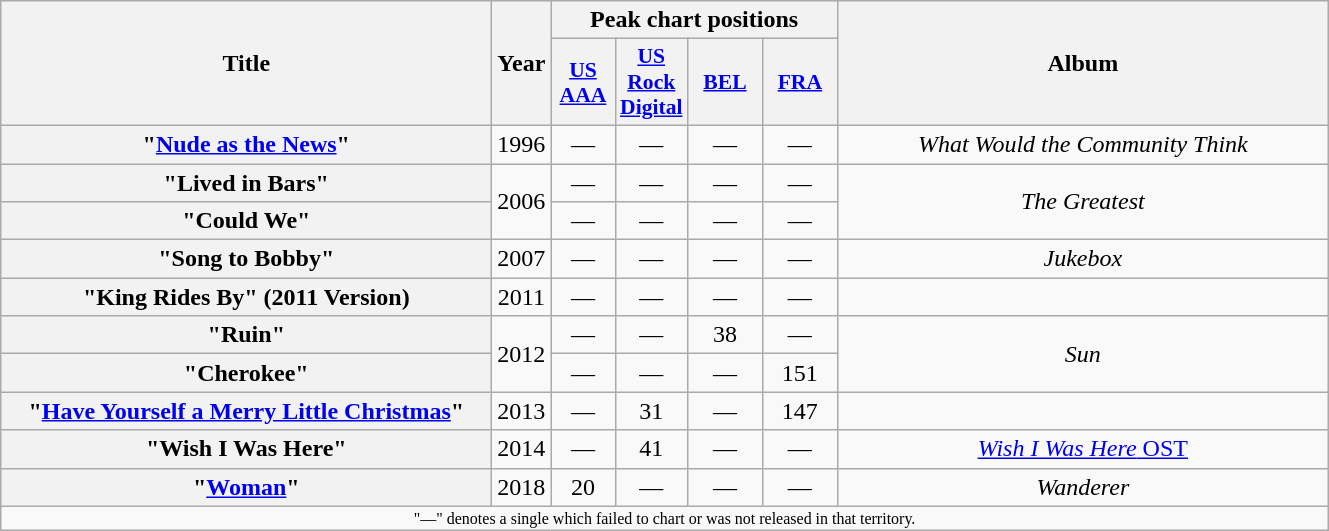<table class="wikitable plainrowheaders" style="text-align:center;">
<tr>
<th scope="col" rowspan="2" style="width:20em;">Title</th>
<th scope="col" rowspan="2">Year</th>
<th scope="col" colspan="4">Peak chart positions</th>
<th scope="col" rowspan="2" style="width:20em;">Album</th>
</tr>
<tr>
<th scope="col" style="width:2.5em;font-size:90%;"><a href='#'>US<br>AAA</a><br></th>
<th scope="col" style="width:2.5em;font-size:90%;"><a href='#'>US Rock Digital</a><br></th>
<th scope="col" style="width:3em;font-size:90%;"><a href='#'>BEL</a><br></th>
<th scope="col" style="width:3em;font-size:90%;"><a href='#'>FRA</a><br></th>
</tr>
<tr>
<th scope="row">"<a href='#'>Nude as the News</a>"</th>
<td>1996</td>
<td>—</td>
<td>—</td>
<td>—</td>
<td>—</td>
<td><em>What Would the Community Think</em></td>
</tr>
<tr>
<th scope="row">"Lived in Bars"</th>
<td rowspan="2">2006</td>
<td>—</td>
<td>—</td>
<td>—</td>
<td>—</td>
<td rowspan="2"><em>The Greatest</em></td>
</tr>
<tr>
<th scope="row">"Could We"</th>
<td>—</td>
<td>—</td>
<td>—</td>
<td>—</td>
</tr>
<tr>
<th scope="row">"Song to Bobby"</th>
<td>2007</td>
<td>—</td>
<td>—</td>
<td>—</td>
<td>—</td>
<td><em>Jukebox</em></td>
</tr>
<tr>
<th scope="row">"King Rides By" (2011 Version)</th>
<td>2011</td>
<td>—</td>
<td>—</td>
<td>—</td>
<td>—</td>
<td></td>
</tr>
<tr>
<th scope="row">"Ruin"</th>
<td rowspan="2">2012</td>
<td>—</td>
<td>—</td>
<td>38</td>
<td>—</td>
<td rowspan="2"><em>Sun</em></td>
</tr>
<tr>
<th scope="row">"Cherokee"</th>
<td>—</td>
<td>—</td>
<td>—</td>
<td>151</td>
</tr>
<tr>
<th scope="row">"<a href='#'>Have Yourself a Merry Little Christmas</a>"</th>
<td>2013</td>
<td>—</td>
<td>31</td>
<td>—</td>
<td>147</td>
<td></td>
</tr>
<tr>
<th scope="row">"Wish I Was Here" </th>
<td>2014</td>
<td>—</td>
<td>41</td>
<td>—</td>
<td>—</td>
<td><a href='#'><em>Wish I Was Here</em> OST</a></td>
</tr>
<tr>
<th scope="row">"<a href='#'>Woman</a>" </th>
<td>2018</td>
<td>20</td>
<td>—</td>
<td>—</td>
<td>—</td>
<td><em>Wanderer</em></td>
</tr>
<tr>
<td colspan="10" style="font-size: 8pt">"—" denotes a single which failed to chart or was not released in that territory.</td>
</tr>
</table>
